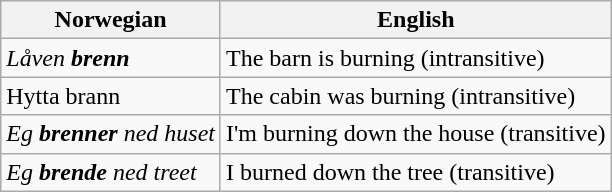<table class="wikitable">
<tr>
<th>Norwegian</th>
<th>English</th>
</tr>
<tr>
<td><em>Låven <strong>brenn<strong><em></td>
<td>The barn is burning (intransitive)</td>
</tr>
<tr>
<td></em>Hytta </strong>brann</em></strong></td>
<td>The cabin was burning (intransitive)</td>
</tr>
<tr>
<td><em>Eg <strong>brenner</strong> ned huset</em></td>
<td>I'm burning down the house (transitive)</td>
</tr>
<tr>
<td><em>Eg <strong>brende</strong> ned treet</em></td>
<td>I burned down the tree (transitive)</td>
</tr>
</table>
